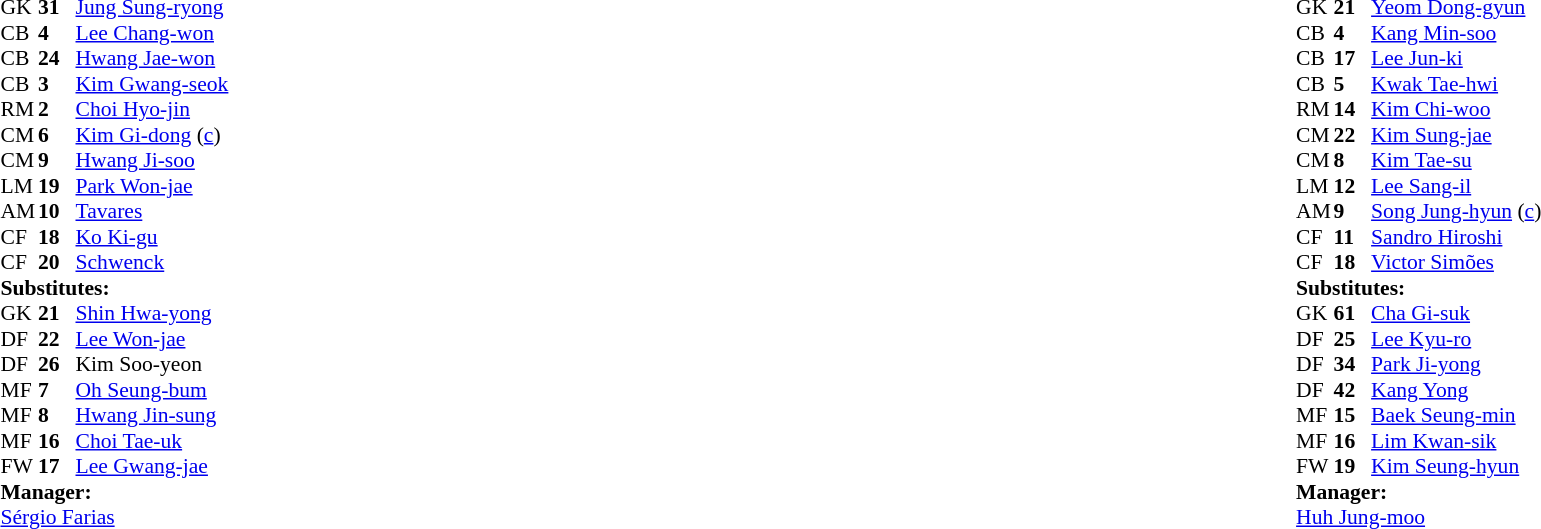<table width="100%">
<tr>
<td valign="top" width="50%"><br><table style="font-size: 90%" cellspacing="0" cellpadding="0">
<tr>
<td colspan="4"></td>
</tr>
<tr>
<th width="25"></th>
<th width="25"></th>
</tr>
<tr>
<td>GK</td>
<td><strong>31</strong></td>
<td> <a href='#'>Jung Sung-ryong</a></td>
</tr>
<tr>
<td>CB</td>
<td><strong>4</strong></td>
<td> <a href='#'>Lee Chang-won</a></td>
</tr>
<tr>
<td>CB</td>
<td><strong>24</strong></td>
<td> <a href='#'>Hwang Jae-won</a></td>
</tr>
<tr>
<td>CB</td>
<td><strong>3</strong></td>
<td> <a href='#'>Kim Gwang-seok</a></td>
</tr>
<tr>
<td>RM</td>
<td><strong>2</strong></td>
<td> <a href='#'>Choi Hyo-jin</a></td>
<td></td>
</tr>
<tr>
<td>CM</td>
<td><strong>6</strong></td>
<td> <a href='#'>Kim Gi-dong</a> (<a href='#'>c</a>)</td>
<td></td>
<td></td>
</tr>
<tr>
<td>CM</td>
<td><strong>9</strong></td>
<td> <a href='#'>Hwang Ji-soo</a></td>
</tr>
<tr>
<td>LM</td>
<td><strong>19</strong></td>
<td> <a href='#'>Park Won-jae</a></td>
</tr>
<tr>
<td>AM</td>
<td><strong>10</strong></td>
<td> <a href='#'>Tavares</a></td>
</tr>
<tr>
<td>CF</td>
<td><strong>18</strong></td>
<td> <a href='#'>Ko Ki-gu</a></td>
<td></td>
<td></td>
</tr>
<tr>
<td>CF</td>
<td><strong>20</strong></td>
<td> <a href='#'>Schwenck</a></td>
<td></td>
<td></td>
</tr>
<tr>
<td colspan=4><strong>Substitutes:</strong></td>
</tr>
<tr>
<td>GK</td>
<td><strong>21</strong></td>
<td> <a href='#'>Shin Hwa-yong</a></td>
</tr>
<tr>
<td>DF</td>
<td><strong>22</strong></td>
<td> <a href='#'>Lee Won-jae</a></td>
</tr>
<tr>
<td>DF</td>
<td><strong>26</strong></td>
<td> Kim Soo-yeon</td>
</tr>
<tr>
<td>MF</td>
<td><strong>7</strong></td>
<td> <a href='#'>Oh Seung-bum</a></td>
<td></td>
<td></td>
</tr>
<tr>
<td>MF</td>
<td><strong>8</strong></td>
<td> <a href='#'>Hwang Jin-sung</a></td>
<td></td>
<td></td>
</tr>
<tr>
<td>MF</td>
<td><strong>16</strong></td>
<td> <a href='#'>Choi Tae-uk</a></td>
</tr>
<tr>
<td>FW</td>
<td><strong>17</strong></td>
<td> <a href='#'>Lee Gwang-jae</a></td>
<td></td>
<td></td>
</tr>
<tr>
<td colspan=4><strong>Manager:</strong></td>
</tr>
<tr>
<td colspan="4"> <a href='#'>Sérgio Farias</a></td>
</tr>
</table>
</td>
<td valign="top"></td>
<td valign="top" width="50%"><br><table style="font-size: 90%" cellspacing="0" cellpadding="0" align=center>
<tr>
<td colspan="4"></td>
</tr>
<tr>
<th width="25"></th>
<th width="25"></th>
</tr>
<tr>
<td>GK</td>
<td><strong>21</strong></td>
<td> <a href='#'>Yeom Dong-gyun</a></td>
</tr>
<tr>
<td>CB</td>
<td><strong>4</strong></td>
<td> <a href='#'>Kang Min-soo</a></td>
</tr>
<tr>
<td>CB</td>
<td><strong>17</strong></td>
<td> <a href='#'>Lee Jun-ki</a></td>
</tr>
<tr>
<td>CB</td>
<td><strong>5</strong></td>
<td> <a href='#'>Kwak Tae-hwi</a></td>
</tr>
<tr>
<td>RM</td>
<td><strong>14</strong></td>
<td> <a href='#'>Kim Chi-woo</a></td>
<td></td>
</tr>
<tr>
<td>CM</td>
<td><strong>22</strong></td>
<td> <a href='#'>Kim Sung-jae</a></td>
<td></td>
<td></td>
</tr>
<tr>
<td>CM</td>
<td><strong>8</strong></td>
<td> <a href='#'>Kim Tae-su</a></td>
<td></td>
<td></td>
</tr>
<tr>
<td>LM</td>
<td><strong>12</strong></td>
<td> <a href='#'>Lee Sang-il</a></td>
<td></td>
<td></td>
</tr>
<tr>
<td>AM</td>
<td><strong>9</strong></td>
<td> <a href='#'>Song Jung-hyun</a> (<a href='#'>c</a>)</td>
</tr>
<tr>
<td>CF</td>
<td><strong>11</strong></td>
<td> <a href='#'>Sandro Hiroshi</a></td>
</tr>
<tr>
<td>CF</td>
<td><strong>18</strong></td>
<td> <a href='#'>Victor Simões</a></td>
<td></td>
</tr>
<tr>
<td colspan=4><strong>Substitutes:</strong></td>
</tr>
<tr>
<td>GK</td>
<td><strong>61</strong></td>
<td> <a href='#'>Cha Gi-suk</a></td>
</tr>
<tr>
<td>DF</td>
<td><strong>25</strong></td>
<td> <a href='#'>Lee Kyu-ro</a></td>
<td></td>
<td></td>
</tr>
<tr>
<td>DF</td>
<td><strong>34</strong></td>
<td> <a href='#'>Park Ji-yong</a></td>
</tr>
<tr>
<td>DF</td>
<td><strong>42</strong></td>
<td> <a href='#'>Kang Yong</a></td>
</tr>
<tr>
<td>MF</td>
<td><strong>15</strong></td>
<td> <a href='#'>Baek Seung-min</a></td>
<td></td>
<td></td>
</tr>
<tr>
<td>MF</td>
<td><strong>16</strong></td>
<td> <a href='#'>Lim Kwan-sik</a></td>
<td></td>
<td></td>
</tr>
<tr>
<td>FW</td>
<td><strong>19</strong></td>
<td> <a href='#'>Kim Seung-hyun</a></td>
</tr>
<tr>
<td colspan=4><strong>Manager:</strong></td>
</tr>
<tr>
<td colspan="4"> <a href='#'>Huh Jung-moo</a></td>
</tr>
</table>
</td>
</tr>
</table>
